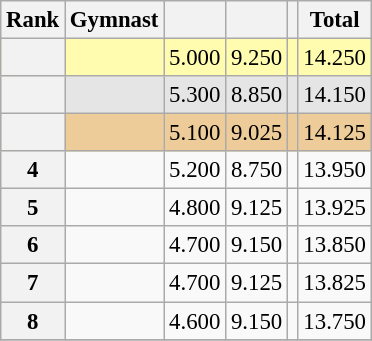<table class="wikitable sortable" style="text-align:center; font-size:95%">
<tr>
<th scope=col>Rank</th>
<th scope=col>Gymnast</th>
<th scope=col></th>
<th scope=col></th>
<th scope=col></th>
<th scope=col>Total</th>
</tr>
<tr bgcolor=fffcaf>
<th scope=row></th>
<td align=left></td>
<td>5.000</td>
<td>9.250</td>
<td></td>
<td>14.250</td>
</tr>
<tr bgcolor=e5e5e5>
<th scope=row></th>
<td align=left></td>
<td>5.300</td>
<td>8.850</td>
<td></td>
<td>14.150</td>
</tr>
<tr bgcolor=eecc99>
<th scope=row></th>
<td align=left></td>
<td>5.100</td>
<td>9.025</td>
<td></td>
<td>14.125</td>
</tr>
<tr>
<th scope=row>4</th>
<td align=left></td>
<td>5.200</td>
<td>8.750</td>
<td></td>
<td>13.950</td>
</tr>
<tr>
<th scope=row>5</th>
<td align=left></td>
<td>4.800</td>
<td>9.125</td>
<td></td>
<td>13.925</td>
</tr>
<tr>
<th scope=row>6</th>
<td align=left></td>
<td>4.700</td>
<td>9.150</td>
<td></td>
<td>13.850</td>
</tr>
<tr>
<th scope=row>7</th>
<td align=left></td>
<td>4.700</td>
<td>9.125</td>
<td></td>
<td>13.825</td>
</tr>
<tr>
<th scope=row>8</th>
<td align=left></td>
<td>4.600</td>
<td>9.150</td>
<td></td>
<td>13.750</td>
</tr>
<tr>
</tr>
</table>
